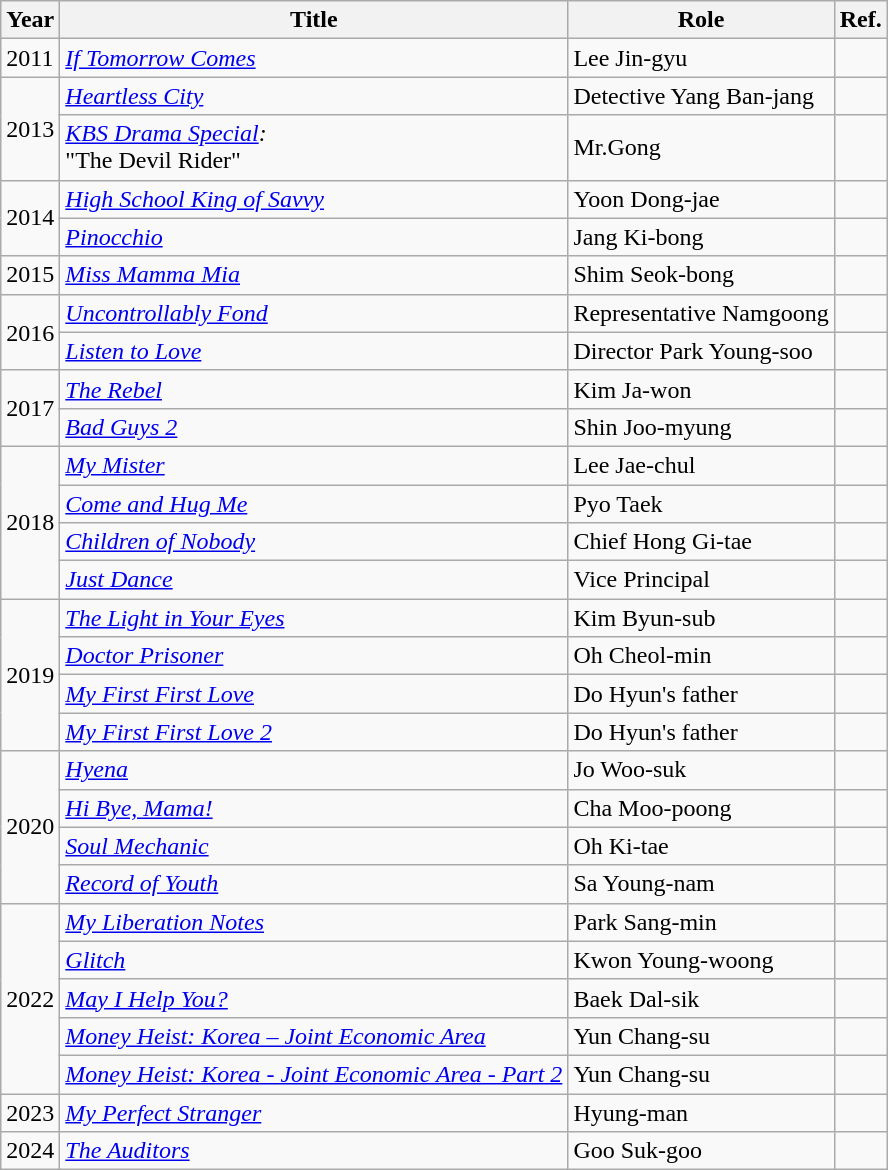<table class="wikitable">
<tr>
<th>Year</th>
<th>Title</th>
<th>Role</th>
<th>Ref.</th>
</tr>
<tr>
<td>2011</td>
<td><em><a href='#'>If Tomorrow Comes</a></em></td>
<td>Lee Jin-gyu</td>
<td></td>
</tr>
<tr>
<td rowspan="2">2013</td>
<td><em><a href='#'>Heartless City</a></em></td>
<td>Detective Yang Ban-jang</td>
<td></td>
</tr>
<tr>
<td><em><a href='#'>KBS Drama Special</a>:</em> <br> "The Devil Rider"</td>
<td>Mr.Gong</td>
<td></td>
</tr>
<tr>
<td rowspan="2">2014</td>
<td><em><a href='#'>High School King of Savvy</a></em></td>
<td>Yoon Dong-jae</td>
<td></td>
</tr>
<tr>
<td><em><a href='#'>Pinocchio</a></em></td>
<td>Jang Ki-bong</td>
<td></td>
</tr>
<tr>
<td>2015</td>
<td><em><a href='#'>Miss Mamma Mia</a></em></td>
<td>Shim Seok-bong</td>
<td></td>
</tr>
<tr>
<td rowspan="2">2016</td>
<td><em><a href='#'>Uncontrollably Fond</a></em></td>
<td>Representative Namgoong</td>
<td></td>
</tr>
<tr>
<td><em><a href='#'>Listen to Love</a></em></td>
<td>Director Park Young-soo</td>
<td></td>
</tr>
<tr>
<td rowspan="2">2017</td>
<td><em><a href='#'>The Rebel</a></em></td>
<td>Kim Ja-won</td>
<td></td>
</tr>
<tr>
<td><em><a href='#'>Bad Guys 2</a></em></td>
<td>Shin Joo-myung</td>
<td></td>
</tr>
<tr>
<td rowspan="4">2018</td>
<td><em><a href='#'>My Mister</a></em></td>
<td>Lee Jae-chul</td>
<td></td>
</tr>
<tr>
<td><em><a href='#'>Come and Hug Me</a></em></td>
<td>Pyo Taek</td>
<td></td>
</tr>
<tr>
<td><em><a href='#'>Children of Nobody</a></em></td>
<td>Chief Hong Gi-tae</td>
<td></td>
</tr>
<tr>
<td><em><a href='#'>Just Dance</a></em></td>
<td>Vice Principal</td>
<td></td>
</tr>
<tr>
<td rowspan="4">2019</td>
<td><em><a href='#'>The Light in Your Eyes</a></em></td>
<td>Kim Byun-sub</td>
<td></td>
</tr>
<tr>
<td><em><a href='#'>Doctor Prisoner</a></em></td>
<td>Oh Cheol-min</td>
<td></td>
</tr>
<tr>
<td><em><a href='#'>My First First Love</a></em></td>
<td>Do Hyun's father</td>
<td></td>
</tr>
<tr>
<td><em><a href='#'>My First First Love 2</a></em></td>
<td>Do Hyun's father</td>
<td></td>
</tr>
<tr>
<td rowspan=" 4">2020</td>
<td><em><a href='#'>Hyena</a></em></td>
<td>Jo Woo-suk</td>
<td></td>
</tr>
<tr>
<td><em><a href='#'>Hi Bye, Mama!</a></em></td>
<td>Cha Moo-poong</td>
<td></td>
</tr>
<tr>
<td><em><a href='#'>Soul Mechanic</a></em></td>
<td>Oh Ki-tae</td>
<td></td>
</tr>
<tr>
<td><em><a href='#'>Record of Youth</a></em></td>
<td>Sa Young-nam</td>
<td></td>
</tr>
<tr>
<td rowspan=5>2022</td>
<td><em><a href='#'>My Liberation Notes</a></em></td>
<td>Park Sang-min</td>
<td></td>
</tr>
<tr>
<td><em><a href='#'>Glitch</a></em></td>
<td>Kwon Young-woong</td>
<td></td>
</tr>
<tr>
<td><em><a href='#'>May I Help You?</a></em></td>
<td>Baek Dal-sik</td>
<td></td>
</tr>
<tr>
<td><em><a href='#'>Money Heist: Korea – Joint Economic Area</a></em></td>
<td>Yun Chang-su</td>
<td></td>
</tr>
<tr>
<td><em><a href='#'>Money Heist: Korea - Joint Economic Area - Part 2</a></em></td>
<td>Yun Chang-su</td>
<td></td>
</tr>
<tr>
<td>2023</td>
<td><em><a href='#'>My Perfect Stranger</a></em></td>
<td>Hyung-man</td>
<td></td>
</tr>
<tr>
<td>2024</td>
<td><em><a href='#'>The Auditors</a></em></td>
<td>Goo Suk-goo</td>
<td></td>
</tr>
</table>
